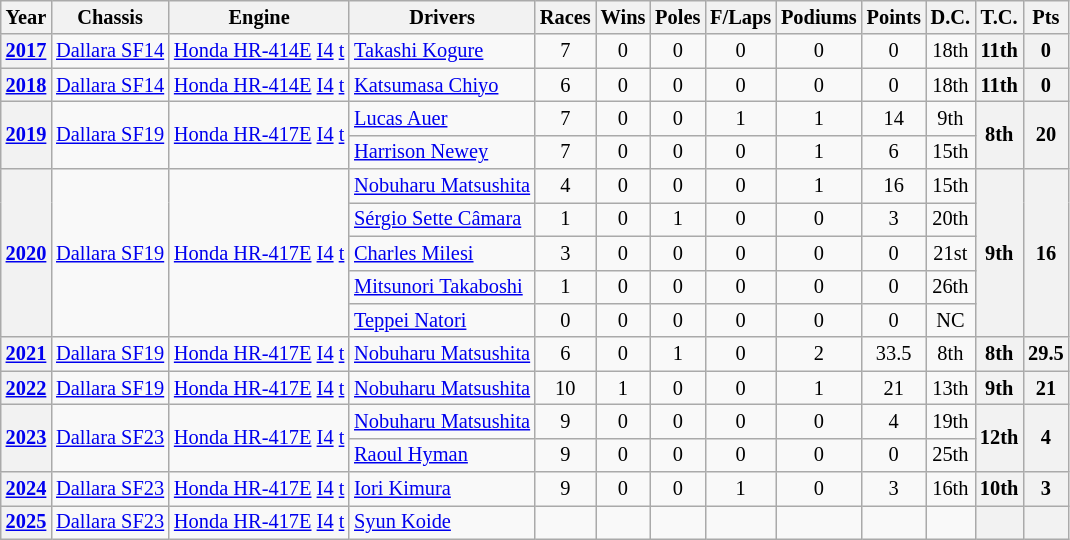<table class="wikitable" style="text-align:center; font-size:85%">
<tr>
<th>Year</th>
<th>Chassis</th>
<th>Engine</th>
<th>Drivers</th>
<th>Races</th>
<th>Wins</th>
<th>Poles</th>
<th>F/Laps</th>
<th>Podiums</th>
<th>Points</th>
<th>D.C.</th>
<th>T.C.</th>
<th>Pts</th>
</tr>
<tr>
<th><a href='#'>2017</a></th>
<td><a href='#'>Dallara SF14</a></td>
<td><a href='#'>Honda HR-414E</a> <a href='#'>I4</a> <a href='#'>t</a></td>
<td align="left"> <a href='#'>Takashi Kogure</a></td>
<td>7</td>
<td>0</td>
<td>0</td>
<td>0</td>
<td>0</td>
<td>0</td>
<td>18th</td>
<th>11th</th>
<th>0</th>
</tr>
<tr>
<th><a href='#'>2018</a></th>
<td><a href='#'>Dallara SF14</a></td>
<td><a href='#'>Honda HR-414E</a> <a href='#'>I4</a> <a href='#'>t</a></td>
<td align="left"> <a href='#'>Katsumasa Chiyo</a></td>
<td>6</td>
<td>0</td>
<td>0</td>
<td>0</td>
<td>0</td>
<td>0</td>
<td>18th</td>
<th>11th</th>
<th>0</th>
</tr>
<tr>
<th rowspan="2"><a href='#'>2019</a></th>
<td rowspan="2"><a href='#'>Dallara SF19</a></td>
<td rowspan="2"><a href='#'>Honda HR-417E</a> <a href='#'>I4</a> <a href='#'>t</a></td>
<td align="left"> <a href='#'>Lucas Auer</a></td>
<td>7</td>
<td>0</td>
<td>0</td>
<td>1</td>
<td>1</td>
<td>14</td>
<td>9th</td>
<th rowspan="2">8th</th>
<th rowspan="2">20</th>
</tr>
<tr>
<td align=left> <a href='#'>Harrison Newey</a></td>
<td>7</td>
<td>0</td>
<td>0</td>
<td>0</td>
<td>1</td>
<td>6</td>
<td>15th</td>
</tr>
<tr>
<th rowspan="5"><a href='#'>2020</a></th>
<td rowspan="5"><a href='#'>Dallara SF19</a></td>
<td rowspan="5"><a href='#'>Honda HR-417E</a> <a href='#'>I4</a> <a href='#'>t</a></td>
<td align="left" nowrap> <a href='#'>Nobuharu Matsushita</a></td>
<td>4</td>
<td>0</td>
<td>0</td>
<td>0</td>
<td>1</td>
<td>16</td>
<td>15th</td>
<th rowspan="5">9th</th>
<th rowspan="5">16</th>
</tr>
<tr>
<td align=left> <a href='#'>Sérgio Sette Câmara</a></td>
<td>1</td>
<td>0</td>
<td>1</td>
<td>0</td>
<td>0</td>
<td>3</td>
<td>20th</td>
</tr>
<tr>
<td align=left> <a href='#'>Charles Milesi</a></td>
<td>3</td>
<td>0</td>
<td>0</td>
<td>0</td>
<td>0</td>
<td>0</td>
<td>21st</td>
</tr>
<tr>
<td align=left> <a href='#'>Mitsunori Takaboshi</a></td>
<td>1</td>
<td>0</td>
<td>0</td>
<td>0</td>
<td>0</td>
<td>0</td>
<td>26th</td>
</tr>
<tr>
<td align=left> <a href='#'>Teppei Natori</a></td>
<td>0</td>
<td>0</td>
<td>0</td>
<td>0</td>
<td>0</td>
<td>0</td>
<td>NC</td>
</tr>
<tr>
<th><a href='#'>2021</a></th>
<td><a href='#'>Dallara SF19</a></td>
<td><a href='#'>Honda HR-417E</a> <a href='#'>I4</a> <a href='#'>t</a></td>
<td align="left"> <a href='#'>Nobuharu Matsushita</a></td>
<td>6</td>
<td>0</td>
<td>1</td>
<td>0</td>
<td>2</td>
<td>33.5</td>
<td>8th</td>
<th>8th</th>
<th>29.5</th>
</tr>
<tr>
<th><a href='#'>2022</a></th>
<td><a href='#'>Dallara SF19</a></td>
<td><a href='#'>Honda HR-417E</a> <a href='#'>I4</a> <a href='#'>t</a></td>
<td align="left"> <a href='#'>Nobuharu Matsushita</a></td>
<td>10</td>
<td>1</td>
<td>0</td>
<td>0</td>
<td>1</td>
<td>21</td>
<td>13th</td>
<th>9th</th>
<th>21</th>
</tr>
<tr>
<th rowspan="2"><a href='#'>2023</a></th>
<td rowspan="2"><a href='#'>Dallara SF23</a></td>
<td rowspan="2"><a href='#'>Honda HR-417E</a> <a href='#'>I4</a> <a href='#'>t</a></td>
<td align="left"> <a href='#'>Nobuharu Matsushita</a></td>
<td>9</td>
<td>0</td>
<td>0</td>
<td>0</td>
<td>0</td>
<td>4</td>
<td>19th</td>
<th rowspan="2">12th</th>
<th rowspan="2">4</th>
</tr>
<tr>
<td align=left> <a href='#'>Raoul Hyman</a></td>
<td>9</td>
<td>0</td>
<td>0</td>
<td>0</td>
<td>0</td>
<td>0</td>
<td>25th</td>
</tr>
<tr>
<th><a href='#'>2024</a></th>
<td><a href='#'>Dallara SF23</a></td>
<td><a href='#'>Honda HR-417E</a> <a href='#'>I4</a> <a href='#'>t</a></td>
<td align=left> <a href='#'>Iori Kimura</a></td>
<td>9</td>
<td>0</td>
<td>0</td>
<td>1</td>
<td>0</td>
<td>3</td>
<td>16th</td>
<th>10th</th>
<th>3</th>
</tr>
<tr>
<th><a href='#'>2025</a></th>
<td><a href='#'>Dallara SF23</a></td>
<td><a href='#'>Honda HR-417E</a> <a href='#'>I4</a> <a href='#'>t</a></td>
<td align=left> <a href='#'>Syun Koide</a></td>
<td></td>
<td></td>
<td></td>
<td></td>
<td></td>
<td></td>
<td></td>
<th></th>
<th></th>
</tr>
</table>
